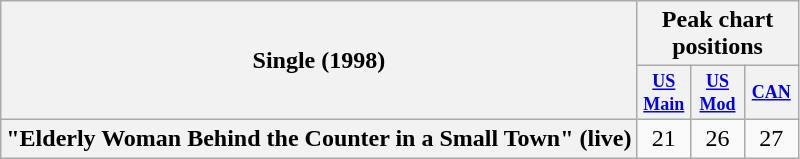<table class="wikitable plainrowheaders">
<tr>
<th rowspan="2">Single (1998)</th>
<th colspan="3">Peak chart positions</th>
</tr>
<tr>
<th style="width:2.5em;font-size:75%"><a href='#'>US Main</a><br></th>
<th style="width:2.5em;font-size:75%"><a href='#'>US Mod</a><br></th>
<th style="width:2.5em;font-size:75%"><a href='#'>CAN</a><br></th>
</tr>
<tr>
<th scope="row">"Elderly Woman Behind the Counter in a Small Town" (live)</th>
<td align="center">21</td>
<td align="center">26</td>
<td align="center">27</td>
</tr>
</table>
